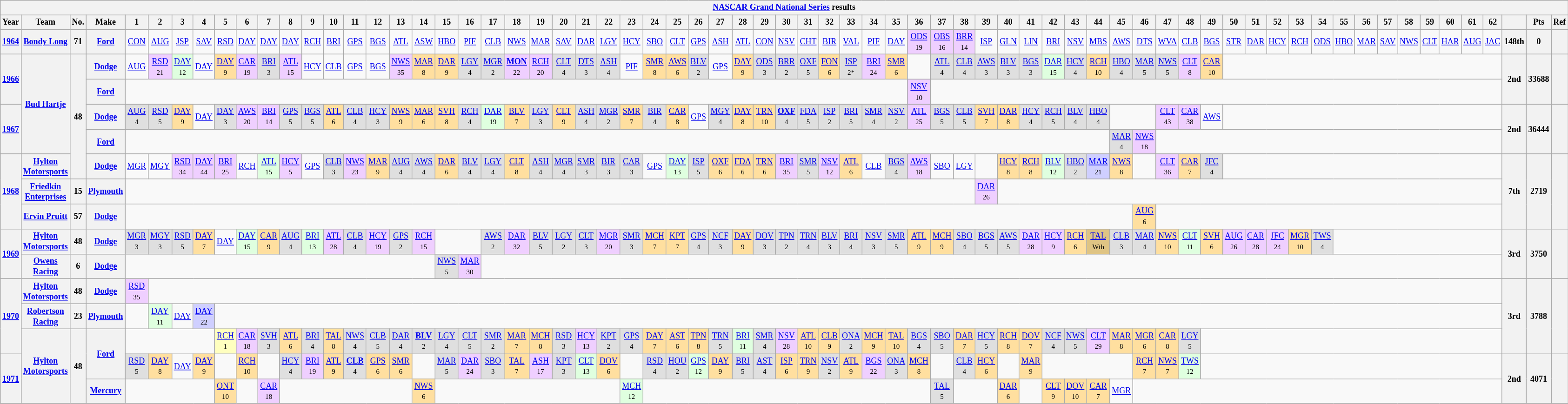<table class="wikitable" style="text-align:center; font-size:75%">
<tr>
<th colspan=69><a href='#'>NASCAR Grand National Series</a> results</th>
</tr>
<tr>
<th>Year</th>
<th>Team</th>
<th>No.</th>
<th>Make</th>
<th>1</th>
<th>2</th>
<th>3</th>
<th>4</th>
<th>5</th>
<th>6</th>
<th>7</th>
<th>8</th>
<th>9</th>
<th>10</th>
<th>11</th>
<th>12</th>
<th>13</th>
<th>14</th>
<th>15</th>
<th>16</th>
<th>17</th>
<th>18</th>
<th>19</th>
<th>20</th>
<th>21</th>
<th>22</th>
<th>23</th>
<th>24</th>
<th>25</th>
<th>26</th>
<th>27</th>
<th>28</th>
<th>29</th>
<th>30</th>
<th>31</th>
<th>32</th>
<th>33</th>
<th>34</th>
<th>35</th>
<th>36</th>
<th>37</th>
<th>38</th>
<th>39</th>
<th>40</th>
<th>41</th>
<th>42</th>
<th>43</th>
<th>44</th>
<th>45</th>
<th>46</th>
<th>47</th>
<th>48</th>
<th>49</th>
<th>50</th>
<th>51</th>
<th>52</th>
<th>53</th>
<th>54</th>
<th>55</th>
<th>56</th>
<th>57</th>
<th>58</th>
<th>59</th>
<th>60</th>
<th>61</th>
<th>62</th>
<th></th>
<th>Pts</th>
<th>Ref</th>
</tr>
<tr>
<th><a href='#'>1964</a></th>
<th><a href='#'>Bondy Long</a></th>
<th>71</th>
<th><a href='#'>Ford</a></th>
<td><a href='#'>CON</a></td>
<td><a href='#'>AUG</a></td>
<td><a href='#'>JSP</a></td>
<td><a href='#'>SAV</a></td>
<td><a href='#'>RSD</a></td>
<td><a href='#'>DAY</a></td>
<td><a href='#'>DAY</a></td>
<td><a href='#'>DAY</a></td>
<td><a href='#'>RCH</a></td>
<td><a href='#'>BRI</a></td>
<td><a href='#'>GPS</a></td>
<td><a href='#'>BGS</a></td>
<td><a href='#'>ATL</a></td>
<td><a href='#'>ASW</a></td>
<td><a href='#'>HBO</a></td>
<td><a href='#'>PIF</a></td>
<td><a href='#'>CLB</a></td>
<td><a href='#'>NWS</a></td>
<td><a href='#'>MAR</a></td>
<td><a href='#'>SAV</a></td>
<td><a href='#'>DAR</a></td>
<td><a href='#'>LGY</a></td>
<td><a href='#'>HCY</a></td>
<td><a href='#'>SBO</a></td>
<td><a href='#'>CLT</a></td>
<td><a href='#'>GPS</a></td>
<td><a href='#'>ASH</a></td>
<td><a href='#'>ATL</a></td>
<td><a href='#'>CON</a></td>
<td><a href='#'>NSV</a></td>
<td><a href='#'>CHT</a></td>
<td><a href='#'>BIR</a></td>
<td><a href='#'>VAL</a></td>
<td><a href='#'>PIF</a></td>
<td><a href='#'>DAY</a></td>
<td style="background:#EFCFFF;"><a href='#'>ODS</a><br><small>19</small></td>
<td style="background:#EFCFFF;"><a href='#'>OBS</a><br><small>16</small></td>
<td style="background:#EFCFFF;"><a href='#'>BRR</a><br><small>14</small></td>
<td><a href='#'>ISP</a></td>
<td><a href='#'>GLN</a></td>
<td><a href='#'>LIN</a></td>
<td><a href='#'>BRI</a></td>
<td><a href='#'>NSV</a></td>
<td><a href='#'>MBS</a></td>
<td><a href='#'>AWS</a></td>
<td><a href='#'>DTS</a></td>
<td><a href='#'>WVA</a></td>
<td><a href='#'>CLB</a></td>
<td><a href='#'>BGS</a></td>
<td><a href='#'>STR</a></td>
<td><a href='#'>DAR</a></td>
<td><a href='#'>HCY</a></td>
<td><a href='#'>RCH</a></td>
<td><a href='#'>ODS</a></td>
<td><a href='#'>HBO</a></td>
<td><a href='#'>MAR</a></td>
<td><a href='#'>SAV</a></td>
<td><a href='#'>NWS</a></td>
<td><a href='#'>CLT</a></td>
<td><a href='#'>HAR</a></td>
<td><a href='#'>AUG</a></td>
<td><a href='#'>JAC</a></td>
<th>148th</th>
<th>0</th>
<th></th>
</tr>
<tr>
<th rowspan=2><a href='#'>1966</a></th>
<th rowspan=4><a href='#'>Bud Hartje</a></th>
<th rowspan=5>48</th>
<th><a href='#'>Dodge</a></th>
<td><a href='#'>AUG</a></td>
<td style="background:#EFCFFF;"><a href='#'>RSD</a><br><small>21</small></td>
<td style="background:#DFFFDF;"><a href='#'>DAY</a><br><small>12</small></td>
<td><a href='#'>DAY</a></td>
<td style="background:#FFDF9F;"><a href='#'>DAY</a><br><small>9</small></td>
<td style="background:#EFCFFF;"><a href='#'>CAR</a><br><small>19</small></td>
<td style="background:#DFDFDF;"><a href='#'>BRI</a><br><small>3</small></td>
<td style="background:#EFCFFF;"><a href='#'>ATL</a><br><small>15</small></td>
<td><a href='#'>HCY</a></td>
<td><a href='#'>CLB</a></td>
<td><a href='#'>GPS</a></td>
<td><a href='#'>BGS</a></td>
<td style="background:#EFCFFF;"><a href='#'>NWS</a><br><small>35</small></td>
<td style="background:#FFDF9F;"><a href='#'>MAR</a><br><small>8</small></td>
<td style="background:#FFDF9F;"><a href='#'>DAR</a><br><small>9</small></td>
<td style="background:#DFDFDF;"><a href='#'>LGY</a><br><small>4</small></td>
<td style="background:#DFDFDF;"><a href='#'>MGR</a><br><small>2</small></td>
<td style="background:#EFCFFF;"><strong><a href='#'>MON</a></strong><br><small>22</small></td>
<td style="background:#EFCFFF;"><a href='#'>RCH</a><br><small>20</small></td>
<td style="background:#DFDFDF;"><a href='#'>CLT</a><br><small>4</small></td>
<td style="background:#DFDFDF;"><a href='#'>DTS</a><br><small>3</small></td>
<td style="background:#DFDFDF;"><a href='#'>ASH</a><br><small>4</small></td>
<td><a href='#'>PIF</a></td>
<td style="background:#FFDF9F;"><a href='#'>SMR</a><br><small>8</small></td>
<td style="background:#FFDF9F;"><a href='#'>AWS</a><br><small>6</small></td>
<td style="background:#DFDFDF;"><a href='#'>BLV</a><br><small>2</small></td>
<td><a href='#'>GPS</a></td>
<td style="background:#FFDF9F;"><a href='#'>DAY</a><br><small>9</small></td>
<td style="background:#DFDFDF;"><a href='#'>ODS</a><br><small>3</small></td>
<td style="background:#DFDFDF;"><a href='#'>BRR</a><br><small>2</small></td>
<td style="background:#DFDFDF;"><a href='#'>OXF</a><br><small>5</small></td>
<td style="background:#FFDF9F;"><a href='#'>FON</a><br><small>6</small></td>
<td style="background:#DFDFDF;"><a href='#'>ISP</a><br><small>2*</small></td>
<td style="background:#EFCFFF;"><a href='#'>BRI</a><br><small>24</small></td>
<td style="background:#FFDF9F;"><a href='#'>SMR</a><br><small>6</small></td>
<td></td>
<td style="background:#DFDFDF;"><a href='#'>ATL</a><br><small>4</small></td>
<td style="background:#DFDFDF;"><a href='#'>CLB</a><br><small>4</small></td>
<td style="background:#DFDFDF;"><a href='#'>AWS</a><br><small>3</small></td>
<td style="background:#DFDFDF;"><a href='#'>BLV</a><br><small>3</small></td>
<td style="background:#DFDFDF;"><a href='#'>BGS</a><br><small>3</small></td>
<td style="background:#DFFFDF;"><a href='#'>DAR</a><br><small>15</small></td>
<td style="background:#DFDFDF;"><a href='#'>HCY</a><br><small>4</small></td>
<td style="background:#FFDF9F;"><a href='#'>RCH</a><br><small>10</small></td>
<td style="background:#DFDFDF;"><a href='#'>HBO</a><br><small>4</small></td>
<td style="background:#DFDFDF;"><a href='#'>MAR</a><br><small>5</small></td>
<td style="background:#DFDFDF;"><a href='#'>NWS</a><br><small>5</small></td>
<td style="background:#EFCFFF;"><a href='#'>CLT</a><br><small>8</small></td>
<td style="background:#FFDF9F;"><a href='#'>CAR</a><br><small>10</small></td>
<td colspan=13></td>
<th rowspan=2>2nd</th>
<th rowspan=2>33688</th>
<th rowspan=2></th>
</tr>
<tr>
<th><a href='#'>Ford</a></th>
<td colspan=35></td>
<td style="background:#EFCFFF;"><a href='#'>NSV</a><br><small>10</small></td>
<td colspan=26></td>
</tr>
<tr>
<th rowspan=2><a href='#'>1967</a></th>
<th><a href='#'>Dodge</a></th>
<td style="background:#DFDFDF;"><a href='#'>AUG</a><br><small>4</small></td>
<td style="background:#DFDFDF;"><a href='#'>RSD</a><br><small>5</small></td>
<td style="background:#FFDF9F;"><a href='#'>DAY</a><br><small>9</small></td>
<td><a href='#'>DAY</a></td>
<td style="background:#DFDFDF;"><a href='#'>DAY</a><br><small>3</small></td>
<td style="background:#EFCFFF;"><a href='#'>AWS</a><br><small>20</small></td>
<td style="background:#EFCFFF;"><a href='#'>BRI</a><br><small>14</small></td>
<td style="background:#DFDFDF;"><a href='#'>GPS</a><br><small>5</small></td>
<td style="background:#DFDFDF;"><a href='#'>BGS</a><br><small>5</small></td>
<td style="background:#FFDF9F;"><a href='#'>ATL</a><br><small>6</small></td>
<td style="background:#DFDFDF;"><a href='#'>CLB</a><br><small>4</small></td>
<td style="background:#DFDFDF;"><a href='#'>HCY</a><br><small>3</small></td>
<td style="background:#FFDF9F;"><a href='#'>NWS</a><br><small>9</small></td>
<td style="background:#FFDF9F;"><a href='#'>MAR</a><br><small>6</small></td>
<td style="background:#FFDF9F;"><a href='#'>SVH</a><br><small>8</small></td>
<td style="background:#DFDFDF;"><a href='#'>RCH</a><br><small>4</small></td>
<td style="background:#DFFFDF;"><a href='#'>DAR</a><br><small>19</small></td>
<td style="background:#FFDF9F;"><a href='#'>BLV</a><br><small>7</small></td>
<td style="background:#DFDFDF;"><a href='#'>LGY</a><br><small>3</small></td>
<td style="background:#FFDF9F;"><a href='#'>CLT</a><br><small>9</small></td>
<td style="background:#DFDFDF;"><a href='#'>ASH</a><br><small>4</small></td>
<td style="background:#DFDFDF;"><a href='#'>MGR</a><br><small>2</small></td>
<td style="background:#FFDF9F;"><a href='#'>SMR</a><br><small>7</small></td>
<td style="background:#DFDFDF;"><a href='#'>BIR</a><br><small>4</small></td>
<td style="background:#FFDF9F;"><a href='#'>CAR</a><br><small>8</small></td>
<td><a href='#'>GPS</a></td>
<td style="background:#DFDFDF;"><a href='#'>MGY</a><br><small>4</small></td>
<td style="background:#FFDF9F;"><a href='#'>DAY</a><br><small>8</small></td>
<td style="background:#FFDF9F;"><a href='#'>TRN</a><br><small>10</small></td>
<td style="background:#DFDFDF;"><strong><a href='#'>OXF</a></strong><br><small>4</small></td>
<td style="background:#DFDFDF;"><a href='#'>FDA</a><br><small>5</small></td>
<td style="background:#DFDFDF;"><a href='#'>ISP</a><br><small>2</small></td>
<td style="background:#DFDFDF;"><a href='#'>BRI</a><br><small>5</small></td>
<td style="background:#DFDFDF;"><a href='#'>SMR</a><br><small>4</small></td>
<td style="background:#DFDFDF;"><a href='#'>NSV</a><br><small>2</small></td>
<td style="background:#EFCFFF;"><a href='#'>ATL</a><br><small>25</small></td>
<td style="background:#DFDFDF;"><a href='#'>BGS</a><br><small>5</small></td>
<td style="background:#DFDFDF;"><a href='#'>CLB</a><br><small>5</small></td>
<td style="background:#FFDF9F;"><a href='#'>SVH</a><br><small>7</small></td>
<td style="background:#FFDF9F;"><a href='#'>DAR</a><br><small>8</small></td>
<td style="background:#DFDFDF;"><a href='#'>HCY</a><br><small>4</small></td>
<td style="background:#DFDFDF;"><a href='#'>RCH</a><br><small>5</small></td>
<td style="background:#DFDFDF;"><a href='#'>BLV</a><br><small>4</small></td>
<td style="background:#DFDFDF;"><a href='#'>HBO</a><br><small>4</small></td>
<td colspan=2></td>
<td style="background:#EFCFFF;"><a href='#'>CLT</a><br><small>43</small></td>
<td style="background:#EFCFFF;"><a href='#'>CAR</a><br><small>38</small></td>
<td><a href='#'>AWS</a></td>
<td colspan=13></td>
<th rowspan=2>2nd</th>
<th rowspan=2>36444</th>
<th rowspan=2></th>
</tr>
<tr>
<th><a href='#'>Ford</a></th>
<td colspan=44></td>
<td style="background:#DFDFDF;"><a href='#'>MAR</a><br><small>4</small></td>
<td style="background:#EFCFFF;"><a href='#'>NWS</a><br><small>18</small></td>
<td colspan=16></td>
</tr>
<tr>
<th rowspan=3><a href='#'>1968</a></th>
<th><a href='#'>Hylton Motorsports</a></th>
<th><a href='#'>Dodge</a></th>
<td><a href='#'>MGR</a></td>
<td><a href='#'>MGY</a></td>
<td style="background:#EFCFFF;"><a href='#'>RSD</a><br><small>34</small></td>
<td style="background:#EFCFFF;"><a href='#'>DAY</a><br><small>44</small></td>
<td style="background:#EFCFFF;"><a href='#'>BRI</a><br><small>25</small></td>
<td><a href='#'>RCH</a></td>
<td style="background:#DFFFDF;"><a href='#'>ATL</a><br><small>15</small></td>
<td style="background:#EFCFFF;"><a href='#'>HCY</a><br><small>5</small></td>
<td><a href='#'>GPS</a></td>
<td style="background:#DFDFDF;"><a href='#'>CLB</a><br><small>3</small></td>
<td style="background:#EFCFFF;"><a href='#'>NWS</a><br><small>23</small></td>
<td style="background:#FFDF9F;"><a href='#'>MAR</a><br><small>9</small></td>
<td style="background:#DFDFDF;"><a href='#'>AUG</a><br><small>4</small></td>
<td style="background:#DFDFDF;"><a href='#'>AWS</a><br><small>4</small></td>
<td style="background:#FFDF9F;"><a href='#'>DAR</a><br><small>6</small></td>
<td style="background:#DFDFDF;"><a href='#'>BLV</a><br><small>4</small></td>
<td style="background:#DFDFDF;"><a href='#'>LGY</a><br><small>4</small></td>
<td style="background:#FFDF9F;"><a href='#'>CLT</a><br><small>8</small></td>
<td style="background:#DFDFDF;"><a href='#'>ASH</a><br><small>4</small></td>
<td style="background:#DFDFDF;"><a href='#'>MGR</a><br><small>4</small></td>
<td style="background:#DFDFDF;"><a href='#'>SMR</a><br><small>3</small></td>
<td style="background:#DFDFDF;"><a href='#'>BIR</a><br><small>3</small></td>
<td style="background:#DFDFDF;"><a href='#'>CAR</a><br><small>3</small></td>
<td><a href='#'>GPS</a></td>
<td style="background:#DFFFDF;"><a href='#'>DAY</a><br><small>13</small></td>
<td style="background:#DFDFDF;"><a href='#'>ISP</a><br><small>5</small></td>
<td style="background:#FFDF9F;"><a href='#'>OXF</a><br><small>6</small></td>
<td style="background:#FFDF9F;"><a href='#'>FDA</a><br><small>6</small></td>
<td style="background:#FFDF9F;"><a href='#'>TRN</a><br><small>6</small></td>
<td style="background:#EFCFFF;"><a href='#'>BRI</a><br><small>35</small></td>
<td style="background:#DFDFDF;"><a href='#'>SMR</a><br><small>5</small></td>
<td style="background:#EFCFFF;"><a href='#'>NSV</a><br><small>12</small></td>
<td style="background:#FFDF9F;"><a href='#'>ATL</a><br><small>6</small></td>
<td><a href='#'>CLB</a></td>
<td style="background:#DFDFDF;"><a href='#'>BGS</a><br><small>4</small></td>
<td style="background:#EFCFFF;"><a href='#'>AWS</a><br><small>18</small></td>
<td><a href='#'>SBO</a></td>
<td><a href='#'>LGY</a></td>
<td></td>
<td style="background:#FFDF9F;"><a href='#'>HCY</a><br><small>8</small></td>
<td style="background:#FFDF9F;"><a href='#'>RCH</a><br><small>8</small></td>
<td style="background:#DFFFDF;"><a href='#'>BLV</a><br><small>12</small></td>
<td style="background:#DFDFDF;"><a href='#'>HBO</a><br><small>2</small></td>
<td style="background:#CFCFFF;"><a href='#'>MAR</a><br><small>21</small></td>
<td style="background:#FFDF9F;"><a href='#'>NWS</a><br><small>8</small></td>
<td></td>
<td style="background:#EFCFFF;"><a href='#'>CLT</a><br><small>36</small></td>
<td style="background:#FFDF9F;"><a href='#'>CAR</a><br><small>7</small></td>
<td style="background:#DFDFDF;"><a href='#'>JFC</a><br><small>4</small></td>
<td colspan=13></td>
<th rowspan=3>7th</th>
<th rowspan=3>2719</th>
<th rowspan=3></th>
</tr>
<tr>
<th><a href='#'>Friedkin Enterprises</a></th>
<th>15</th>
<th><a href='#'>Plymouth</a></th>
<td colspan=38></td>
<td style="background:#EFCFFF;"><a href='#'>DAR</a><br><small>26</small></td>
<td colspan=23></td>
</tr>
<tr>
<th><a href='#'>Ervin Pruitt</a></th>
<th>57</th>
<th><a href='#'>Dodge</a></th>
<td colspan=45></td>
<td style="background:#FFDF9F;"><a href='#'>AUG</a><br><small>6</small></td>
<td colspan=16></td>
</tr>
<tr>
<th rowspan=2><a href='#'>1969</a></th>
<th><a href='#'>Hylton Motorsports</a></th>
<th>48</th>
<th><a href='#'>Dodge</a></th>
<td style="background:#DFDFDF;"><a href='#'>MGR</a><br><small>3</small></td>
<td style="background:#DFDFDF;"><a href='#'>MGY</a><br><small>3</small></td>
<td style="background:#DFDFDF;"><a href='#'>RSD</a><br><small>5</small></td>
<td style="background:#FFDF9F;"><a href='#'>DAY</a><br><small>7</small></td>
<td><a href='#'>DAY</a></td>
<td style="background:#DFFFDF;"><a href='#'>DAY</a><br><small>15</small></td>
<td style="background:#FFDF9F;"><a href='#'>CAR</a><br><small>9</small></td>
<td style="background:#DFDFDF;"><a href='#'>AUG</a><br><small>4</small></td>
<td style="background:#DFFFDF;"><a href='#'>BRI</a><br><small>13</small></td>
<td style="background:#EFCFFF;"><a href='#'>ATL</a><br><small>28</small></td>
<td style="background:#DFDFDF;"><a href='#'>CLB</a><br><small>4</small></td>
<td style="background:#EFCFFF;"><a href='#'>HCY</a><br><small>19</small></td>
<td style="background:#DFDFDF;"><a href='#'>GPS</a><br><small>2</small></td>
<td style="background:#EFCFFF;"><a href='#'>RCH</a><br><small>15</small></td>
<td colspan=2></td>
<td style="background:#DFDFDF;"><a href='#'>AWS</a><br><small>2</small></td>
<td style="background:#EFCFFF;"><a href='#'>DAR</a><br><small>32</small></td>
<td style="background:#DFDFDF;"><a href='#'>BLV</a><br><small>5</small></td>
<td style="background:#DFDFDF;"><a href='#'>LGY</a><br><small>2</small></td>
<td style="background:#DFDFDF;"><a href='#'>CLT</a><br><small>3</small></td>
<td style="background:#EFCFFF;"><a href='#'>MGR</a><br><small>20</small></td>
<td style="background:#DFDFDF;"><a href='#'>SMR</a><br><small>3</small></td>
<td style="background:#FFDF9F;"><a href='#'>MCH</a><br><small>7</small></td>
<td style="background:#FFDF9F;"><a href='#'>KPT</a><br><small>7</small></td>
<td style="background:#DFDFDF;"><a href='#'>GPS</a><br><small>4</small></td>
<td style="background:#DFDFDF;"><a href='#'>NCF</a><br><small>3</small></td>
<td style="background:#FFDF9F;"><a href='#'>DAY</a><br><small>9</small></td>
<td style="background:#DFDFDF;"><a href='#'>DOV</a><br><small>3</small></td>
<td style="background:#DFDFDF;"><a href='#'>TPN</a><br><small>2</small></td>
<td style="background:#DFDFDF;"><a href='#'>TRN</a><br><small>4</small></td>
<td style="background:#DFDFDF;"><a href='#'>BLV</a><br><small>3</small></td>
<td style="background:#DFDFDF;"><a href='#'>BRI</a><br><small>4</small></td>
<td style="background:#DFDFDF;"><a href='#'>NSV</a><br><small>3</small></td>
<td style="background:#DFDFDF;"><a href='#'>SMR</a><br><small>5</small></td>
<td style="background:#FFDF9F;"><a href='#'>ATL</a><br><small>9</small></td>
<td style="background:#FFDF9F;"><a href='#'>MCH</a><br><small>9</small></td>
<td style="background:#DFDFDF;"><a href='#'>SBO</a><br><small>4</small></td>
<td style="background:#DFDFDF;"><a href='#'>BGS</a><br><small>5</small></td>
<td style="background:#DFDFDF;"><a href='#'>AWS</a><br><small>5</small></td>
<td style="background:#EFCFFF;"><a href='#'>DAR</a><br><small>28</small></td>
<td style="background:#EFCFFF;"><a href='#'>HCY</a><br><small>9</small></td>
<td style="background:#FFDF9F;"><a href='#'>RCH</a><br><small>6</small></td>
<td style="background:#DFC484;"><a href='#'>TAL</a><br><small>Wth</small></td>
<td style="background:#DFDFDF;"><a href='#'>CLB</a><br><small>3</small></td>
<td style="background:#DFDFDF;"><a href='#'>MAR</a><br><small>4</small></td>
<td style="background:#FFDF9F;"><a href='#'>NWS</a><br><small>10</small></td>
<td style="background:#DFFFDF;"><a href='#'>CLT</a><br><small>11</small></td>
<td style="background:#FFDF9F;"><a href='#'>SVH</a><br><small>6</small></td>
<td style="background:#EFCFFF;"><a href='#'>AUG</a><br><small>26</small></td>
<td style="background:#EFCFFF;"><a href='#'>CAR</a><br><small>28</small></td>
<td style="background:#EFCFFF;"><a href='#'>JFC</a><br><small>24</small></td>
<td style="background:#FFDF9F;"><a href='#'>MGR</a><br><small>10</small></td>
<td style="background:#DFDFDF;"><a href='#'>TWS</a><br><small>4</small></td>
<td colspan=8></td>
<th rowspan=2>3rd</th>
<th rowspan=2>3750</th>
<th rowspan=2></th>
</tr>
<tr>
<th><a href='#'>Owens Racing</a></th>
<th>6</th>
<th><a href='#'>Dodge</a></th>
<td colspan=14></td>
<td style="background:#DFDFDF;"><a href='#'>NWS</a><br><small>5</small></td>
<td style="background:#EFCFFF;"><a href='#'>MAR</a><br><small>30</small></td>
<td colspan=46></td>
</tr>
<tr>
<th rowspan=3><a href='#'>1970</a></th>
<th><a href='#'>Hylton Motorsports</a></th>
<th>48</th>
<th><a href='#'>Dodge</a></th>
<td style="background:#EFCFFF;"><a href='#'>RSD</a><br><small>35</small></td>
<td colspan=61></td>
<th rowspan=3>3rd</th>
<th rowspan=3>3788</th>
<th rowspan=3></th>
</tr>
<tr>
<th><a href='#'>Robertson Racing</a></th>
<th>23</th>
<th><a href='#'>Plymouth</a></th>
<td></td>
<td style="background:#DFFFDF;"><a href='#'>DAY</a><br><small>11</small></td>
<td><a href='#'>DAY</a></td>
<td style="background:#CFCFFF;"><a href='#'>DAY</a><br><small>22</small></td>
<td colspan=58></td>
</tr>
<tr>
<th rowspan=3><a href='#'>Hylton Motorsports</a></th>
<th rowspan=3>48</th>
<th rowspan=2><a href='#'>Ford</a></th>
<td colspan=4></td>
<td style="background:#FFFFBF;"><a href='#'>RCH</a><br><small>1</small></td>
<td style="background:#EFCFFF;"><a href='#'>CAR</a><br><small>18</small></td>
<td style="background:#DFDFDF;"><a href='#'>SVH</a><br><small>3</small></td>
<td style="background:#FFDF9F;"><a href='#'>ATL</a><br><small>6</small></td>
<td style="background:#DFDFDF;"><a href='#'>BRI</a><br><small>4</small></td>
<td style="background:#FFDF9F;"><a href='#'>TAL</a><br><small>8</small></td>
<td style="background:#DFDFDF;"><a href='#'>NWS</a><br><small>4</small></td>
<td style="background:#DFDFDF;"><a href='#'>CLB</a><br><small>5</small></td>
<td style="background:#DFDFDF;"><a href='#'>DAR</a><br><small>4</small></td>
<td style="background:#DFDFDF;"><strong><a href='#'>BLV</a></strong><br><small>2</small></td>
<td style="background:#DFDFDF;"><a href='#'>LGY</a><br><small>4</small></td>
<td style="background:#DFDFDF;"><a href='#'>CLT</a><br><small>5</small></td>
<td style="background:#DFDFDF;"><a href='#'>SMR</a><br><small>2</small></td>
<td style="background:#FFDF9F;"><a href='#'>MAR</a><br><small>7</small></td>
<td style="background:#FFDF9F;"><a href='#'>MCH</a><br><small>8</small></td>
<td style="background:#DFDFDF;"><a href='#'>RSD</a><br><small>3</small></td>
<td style="background:#EFCFFF;"><a href='#'>HCY</a><br><small>13</small></td>
<td style="background:#DFDFDF;"><a href='#'>KPT</a><br><small>2</small></td>
<td style="background:#DFDFDF;"><a href='#'>GPS</a><br><small>4</small></td>
<td style="background:#FFDF9F;"><a href='#'>DAY</a><br><small>7</small></td>
<td style="background:#FFDF9F;"><a href='#'>AST</a><br><small>6</small></td>
<td style="background:#FFDF9F;"><a href='#'>TPN</a><br><small>8</small></td>
<td style="background:#DFDFDF;"><a href='#'>TRN</a><br><small>5</small></td>
<td style="background:#DFFFDF;"><a href='#'>BRI</a><br><small>11</small></td>
<td style="background:#DFDFDF;"><a href='#'>SMR</a><br><small>4</small></td>
<td style="background:#EFCFFF;"><a href='#'>NSV</a><br><small>28</small></td>
<td style="background:#FFDF9F;"><a href='#'>ATL</a><br><small>10</small></td>
<td style="background:#FFDF9F;"><a href='#'>CLB</a><br><small>9</small></td>
<td style="background:#DFDFDF;"><a href='#'>ONA</a><br><small>2</small></td>
<td style="background:#FFDF9F;"><a href='#'>MCH</a><br><small>9</small></td>
<td style="background:#FFDF9F;"><a href='#'>TAL</a><br><small>10</small></td>
<td style="background:#DFDFDF;"><a href='#'>BGS</a><br><small>4</small></td>
<td style="background:#DFDFDF;"><a href='#'>SBO</a><br><small>5</small></td>
<td style="background:#FFDF9F;"><a href='#'>DAR</a><br><small>7</small></td>
<td style="background:#DFDFDF;"><a href='#'>HCY</a><br><small>5</small></td>
<td style="background:#FFDF9F;"><a href='#'>RCH</a><br><small>8</small></td>
<td style="background:#FFDF9F;"><a href='#'>DOV</a><br><small>7</small></td>
<td style="background:#DFDFDF;"><a href='#'>NCF</a><br><small>4</small></td>
<td style="background:#DFDFDF;"><a href='#'>NWS</a><br><small>5</small></td>
<td style="background:#EFCFFF;"><a href='#'>CLT</a><br><small>29</small></td>
<td style="background:#FFDF9F;"><a href='#'>MAR</a><br><small>8</small></td>
<td style="background:#FFDF9F;"><a href='#'>MGR</a><br><small>6</small></td>
<td style="background:#FFDF9F;"><a href='#'>CAR</a><br><small>8</small></td>
<td style="background:#DFDFDF;"><a href='#'>LGY</a><br><small>5</small></td>
<td colspan=14></td>
</tr>
<tr>
<th rowspan=2><a href='#'>1971</a></th>
<td style="background:#DFDFDF;"><a href='#'>RSD</a><br><small>5</small></td>
<td style="background:#FFDF9F;"><a href='#'>DAY</a><br><small>8</small></td>
<td><a href='#'>DAY</a></td>
<td style="background:#FFDF9F;"><a href='#'>DAY</a><br><small>9</small></td>
<td></td>
<td style="background:#FFDF9F;"><a href='#'>RCH</a><br><small>10</small></td>
<td></td>
<td style="background:#DFDFDF;"><a href='#'>HCY</a><br><small>4</small></td>
<td style="background:#EFCFFF;"><a href='#'>BRI</a><br><small>19</small></td>
<td style="background:#FFDF9F;"><a href='#'>ATL</a><br><small>9</small></td>
<td style="background:#DFDFDF;"><strong><a href='#'>CLB</a></strong><br><small>4</small></td>
<td style="background:#FFDF9F;"><a href='#'>GPS</a><br><small>6</small></td>
<td style="background:#FFDF9F;"><a href='#'>SMR</a><br><small>6</small></td>
<td></td>
<td style="background:#DFDFDF;"><a href='#'>MAR</a><br><small>5</small></td>
<td style="background:#EFCFFF;"><a href='#'>DAR</a><br><small>24</small></td>
<td style="background:#DFDFDF;"><a href='#'>SBO</a><br><small>3</small></td>
<td style="background:#FFDF9F;"><a href='#'>TAL</a><br><small>7</small></td>
<td style="background:#EFCFFF;"><a href='#'>ASH</a><br><small>17</small></td>
<td style="background:#DFDFDF;"><a href='#'>KPT</a><br><small>3</small></td>
<td style="background:#DFFFDF;"><a href='#'>CLT</a><br><small>13</small></td>
<td style="background:#FFDF9F;"><a href='#'>DOV</a><br><small>6</small></td>
<td></td>
<td style="background:#DFDFDF;"><a href='#'>RSD</a><br><small>4</small></td>
<td style="background:#DFDFDF;"><a href='#'>HOU</a><br><small>2</small></td>
<td style="background:#DFFFDF;"><a href='#'>GPS</a><br><small>12</small></td>
<td style="background:#FFDF9F;"><a href='#'>DAY</a><br><small>9</small></td>
<td style="background:#DFDFDF;"><a href='#'>BRI</a><br><small>5</small></td>
<td style="background:#DFDFDF;"><a href='#'>AST</a><br><small>4</small></td>
<td style="background:#FFDF9F;"><a href='#'>ISP</a><br><small>6</small></td>
<td style="background:#FFDF9F;"><a href='#'>TRN</a><br><small>9</small></td>
<td style="background:#DFDFDF;"><a href='#'>NSV</a><br><small>2</small></td>
<td style="background:#FFDF9F;"><a href='#'>ATL</a><br><small>9</small></td>
<td style="background:#EFCFFF;"><a href='#'>BGS</a><br><small>22</small></td>
<td style="background:#DFDFDF;"><a href='#'>ONA</a><br><small>3</small></td>
<td style="background:#FFDF9F;"><a href='#'>MCH</a><br><small>8</small></td>
<td></td>
<td style="background:#DFDFDF;"><a href='#'>CLB</a><br><small>4</small></td>
<td style="background:#FFDF9F;"><a href='#'>HCY</a><br><small>6</small></td>
<td></td>
<td style="background:#FFDF9F;"><a href='#'>MAR</a><br><small>9</small></td>
<td colspan=4></td>
<td style="background:#FFDF9F;"><a href='#'>RCH</a><br><small>7</small></td>
<td style="background:#FFDF9F;"><a href='#'>NWS</a><br><small>7</small></td>
<td style="background:#DFFFDF;"><a href='#'>TWS</a><br><small>12</small></td>
<td colspan=14></td>
<th rowspan=2>2nd</th>
<th rowspan=2>4071</th>
<th rowspan=2></th>
</tr>
<tr>
<th><a href='#'>Mercury</a></th>
<td colspan=4></td>
<td style="background:#FFDF9F;"><a href='#'>ONT</a><br><small>10</small></td>
<td></td>
<td style="background:#EFCFFF;"><a href='#'>CAR</a><br><small>18</small></td>
<td colspan=6></td>
<td style="background:#FFDF9F;"><a href='#'>NWS</a><br><small>6</small></td>
<td colspan=8></td>
<td style="background:#DFFFDF;"><a href='#'>MCH</a><br><small>12</small></td>
<td colspan=13></td>
<td style="background:#DFDFDF;"><a href='#'>TAL</a><br><small>5</small></td>
<td colspan=2></td>
<td style="background:#FFDF9F;"><a href='#'>DAR</a><br><small>6</small></td>
<td></td>
<td style="background:#FFDF9F;"><a href='#'>CLT</a><br><small>9</small></td>
<td style="background:#FFDF9F;"><a href='#'>DOV</a><br><small>10</small></td>
<td style="background:#FFDF9F;"><a href='#'>CAR</a><br><small>7</small></td>
<td><a href='#'>MGR</a></td>
<td colspan=17></td>
</tr>
</table>
